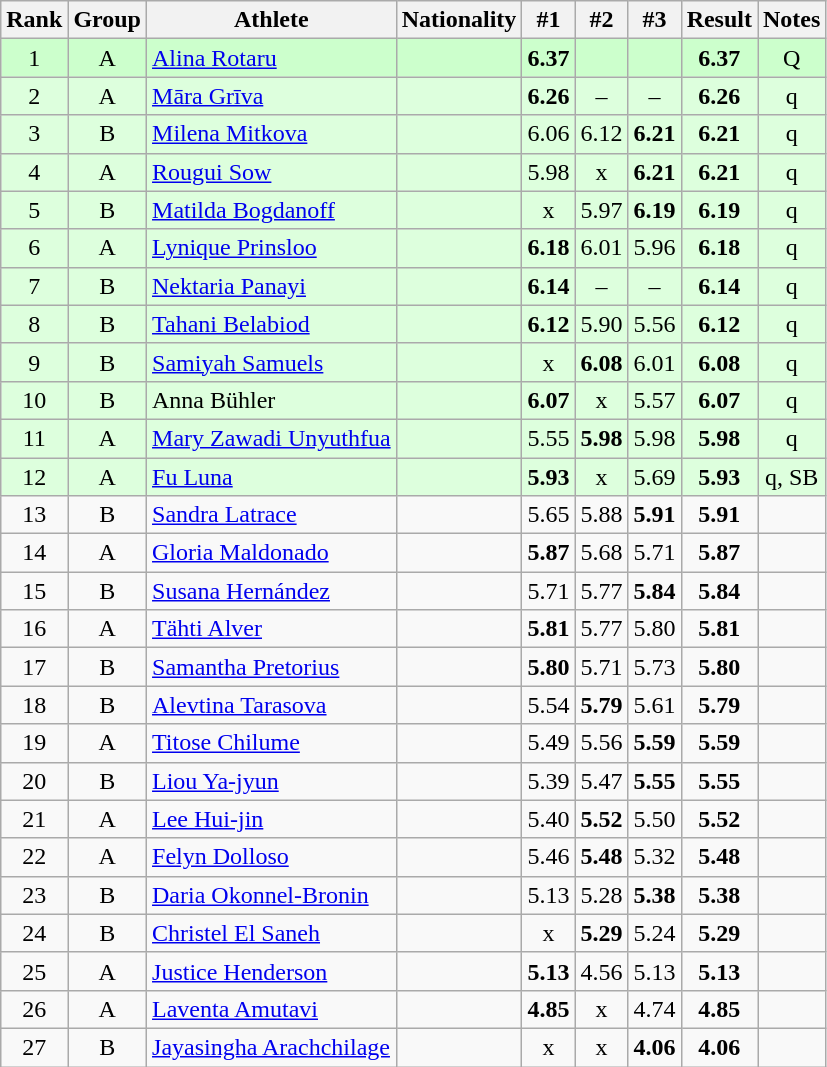<table class="wikitable sortable" style="text-align:center">
<tr>
<th>Rank</th>
<th>Group</th>
<th>Athlete</th>
<th>Nationality</th>
<th>#1</th>
<th>#2</th>
<th>#3</th>
<th>Result</th>
<th>Notes</th>
</tr>
<tr bgcolor=ccffcc>
<td>1</td>
<td>A</td>
<td align="left"><a href='#'>Alina Rotaru</a></td>
<td align=left></td>
<td><strong>6.37</strong></td>
<td></td>
<td></td>
<td><strong>6.37</strong></td>
<td>Q</td>
</tr>
<tr bgcolor=ddffdd>
<td>2</td>
<td>A</td>
<td align="left"><a href='#'>Māra Grīva</a></td>
<td align=left></td>
<td><strong>6.26</strong></td>
<td>–</td>
<td>–</td>
<td><strong>6.26</strong></td>
<td>q</td>
</tr>
<tr bgcolor=ddffdd>
<td>3</td>
<td>B</td>
<td align="left"><a href='#'>Milena Mitkova</a></td>
<td align=left></td>
<td>6.06</td>
<td>6.12</td>
<td><strong>6.21</strong></td>
<td><strong>6.21</strong></td>
<td>q</td>
</tr>
<tr bgcolor=ddffdd>
<td>4</td>
<td>A</td>
<td align="left"><a href='#'>Rougui Sow</a></td>
<td align=left></td>
<td>5.98</td>
<td>x</td>
<td><strong>6.21</strong></td>
<td><strong>6.21</strong></td>
<td>q</td>
</tr>
<tr bgcolor=ddffdd>
<td>5</td>
<td>B</td>
<td align="left"><a href='#'>Matilda Bogdanoff</a></td>
<td align=left></td>
<td>x</td>
<td>5.97</td>
<td><strong>6.19</strong></td>
<td><strong>6.19</strong></td>
<td>q</td>
</tr>
<tr bgcolor=ddffdd>
<td>6</td>
<td>A</td>
<td align="left"><a href='#'>Lynique Prinsloo</a></td>
<td align=left></td>
<td><strong>6.18</strong></td>
<td>6.01</td>
<td>5.96</td>
<td><strong>6.18</strong></td>
<td>q</td>
</tr>
<tr bgcolor=ddffdd>
<td>7</td>
<td>B</td>
<td align="left"><a href='#'>Nektaria Panayi</a></td>
<td align=left></td>
<td><strong>6.14</strong></td>
<td>–</td>
<td>–</td>
<td><strong>6.14</strong></td>
<td>q</td>
</tr>
<tr bgcolor=ddffdd>
<td>8</td>
<td>B</td>
<td align="left"><a href='#'>Tahani Belabiod</a></td>
<td align=left></td>
<td><strong>6.12</strong></td>
<td>5.90</td>
<td>5.56</td>
<td><strong>6.12</strong></td>
<td>q</td>
</tr>
<tr bgcolor=ddffdd>
<td>9</td>
<td>B</td>
<td align="left"><a href='#'>Samiyah Samuels</a></td>
<td align=left></td>
<td>x</td>
<td><strong>6.08</strong></td>
<td>6.01</td>
<td><strong>6.08</strong></td>
<td>q</td>
</tr>
<tr bgcolor=ddffdd>
<td>10</td>
<td>B</td>
<td align="left">Anna Bühler</td>
<td align=left></td>
<td><strong>6.07</strong></td>
<td>x</td>
<td>5.57</td>
<td><strong>6.07</strong></td>
<td>q</td>
</tr>
<tr bgcolor=ddffdd>
<td>11</td>
<td>A</td>
<td align="left"><a href='#'>Mary Zawadi Unyuthfua</a></td>
<td align=left></td>
<td>5.55</td>
<td><strong>5.98</strong></td>
<td>5.98</td>
<td><strong>5.98</strong></td>
<td>q</td>
</tr>
<tr bgcolor=ddffdd>
<td>12</td>
<td>A</td>
<td align="left"><a href='#'>Fu Luna</a></td>
<td align=left></td>
<td><strong>5.93</strong></td>
<td>x</td>
<td>5.69</td>
<td><strong>5.93</strong></td>
<td>q, SB</td>
</tr>
<tr>
<td>13</td>
<td>B</td>
<td align="left"><a href='#'>Sandra Latrace</a></td>
<td align=left></td>
<td>5.65</td>
<td>5.88</td>
<td><strong>5.91</strong></td>
<td><strong>5.91</strong></td>
<td></td>
</tr>
<tr>
<td>14</td>
<td>A</td>
<td align="left"><a href='#'>Gloria Maldonado</a></td>
<td align=left></td>
<td><strong>5.87</strong></td>
<td>5.68</td>
<td>5.71</td>
<td><strong>5.87</strong></td>
<td></td>
</tr>
<tr>
<td>15</td>
<td>B</td>
<td align="left"><a href='#'>Susana Hernández</a></td>
<td align=left></td>
<td>5.71</td>
<td>5.77</td>
<td><strong>5.84</strong></td>
<td><strong>5.84</strong></td>
<td></td>
</tr>
<tr>
<td>16</td>
<td>A</td>
<td align="left"><a href='#'>Tähti Alver</a></td>
<td align=left></td>
<td><strong>5.81</strong></td>
<td>5.77</td>
<td>5.80</td>
<td><strong>5.81</strong></td>
<td></td>
</tr>
<tr>
<td>17</td>
<td>B</td>
<td align="left"><a href='#'>Samantha Pretorius</a></td>
<td align=left></td>
<td><strong>5.80</strong></td>
<td>5.71</td>
<td>5.73</td>
<td><strong>5.80</strong></td>
<td></td>
</tr>
<tr>
<td>18</td>
<td>B</td>
<td align="left"><a href='#'>Alevtina Tarasova</a></td>
<td align=left></td>
<td>5.54</td>
<td><strong>5.79</strong></td>
<td>5.61</td>
<td><strong>5.79</strong></td>
<td></td>
</tr>
<tr>
<td>19</td>
<td>A</td>
<td align="left"><a href='#'>Titose Chilume</a></td>
<td align=left></td>
<td>5.49</td>
<td>5.56</td>
<td><strong>5.59</strong></td>
<td><strong>5.59</strong></td>
<td></td>
</tr>
<tr>
<td>20</td>
<td>B</td>
<td align="left"><a href='#'>Liou Ya-jyun</a></td>
<td align=left></td>
<td>5.39</td>
<td>5.47</td>
<td><strong>5.55</strong></td>
<td><strong>5.55</strong></td>
<td></td>
</tr>
<tr>
<td>21</td>
<td>A</td>
<td align="left"><a href='#'>Lee Hui-jin</a></td>
<td align=left></td>
<td>5.40</td>
<td><strong>5.52</strong></td>
<td>5.50</td>
<td><strong>5.52</strong></td>
<td></td>
</tr>
<tr>
<td>22</td>
<td>A</td>
<td align="left"><a href='#'>Felyn Dolloso</a></td>
<td align=left></td>
<td>5.46</td>
<td><strong>5.48</strong></td>
<td>5.32</td>
<td><strong>5.48</strong></td>
<td></td>
</tr>
<tr>
<td>23</td>
<td>B</td>
<td align="left"><a href='#'>Daria Okonnel-Bronin</a></td>
<td align=left></td>
<td>5.13</td>
<td>5.28</td>
<td><strong>5.38</strong></td>
<td><strong>5.38</strong></td>
<td></td>
</tr>
<tr>
<td>24</td>
<td>B</td>
<td align="left"><a href='#'>Christel El Saneh</a></td>
<td align=left></td>
<td>x</td>
<td><strong>5.29</strong></td>
<td>5.24</td>
<td><strong>5.29</strong></td>
<td></td>
</tr>
<tr>
<td>25</td>
<td>A</td>
<td align="left"><a href='#'>Justice Henderson</a></td>
<td align=left></td>
<td><strong>5.13</strong></td>
<td>4.56</td>
<td>5.13</td>
<td><strong>5.13</strong></td>
<td></td>
</tr>
<tr>
<td>26</td>
<td>A</td>
<td align="left"><a href='#'>Laventa Amutavi</a></td>
<td align=left></td>
<td><strong>4.85</strong></td>
<td>x</td>
<td>4.74</td>
<td><strong>4.85</strong></td>
<td></td>
</tr>
<tr>
<td>27</td>
<td>B</td>
<td align="left"><a href='#'>Jayasingha Arachchilage</a></td>
<td align=left></td>
<td>x</td>
<td>x</td>
<td><strong>4.06</strong></td>
<td><strong>4.06</strong></td>
<td></td>
</tr>
</table>
